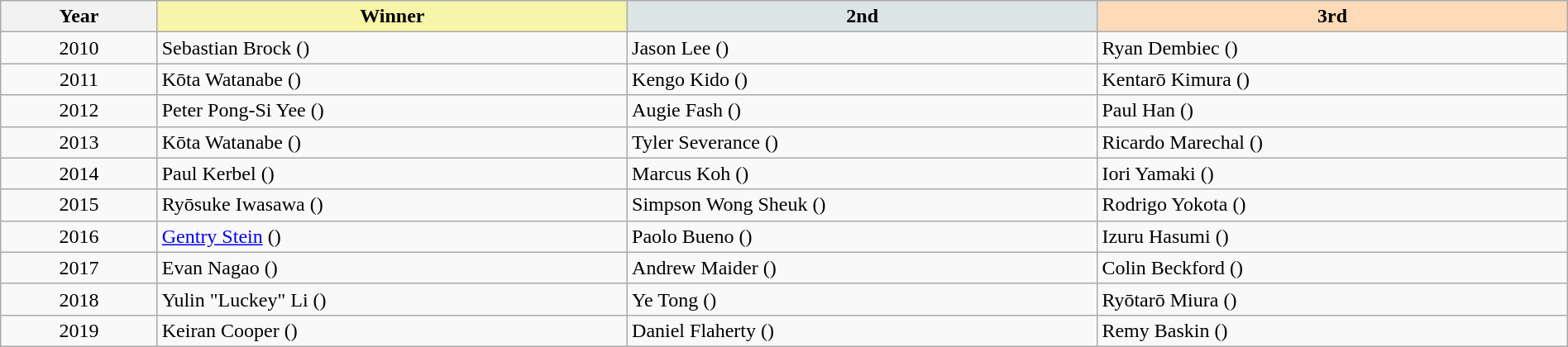<table class="wikitable" width=100%>
<tr>
<th width=10%>Year</th>
<th style="background-color: #F7F6A8;" width=30%>Winner</th>
<th style="background-color: #DCE5E5;" width=30%>2nd</th>
<th style="background-color: #FFDAB9;" width=30%>3rd</th>
</tr>
<tr>
<td align=center>2010</td>
<td>Sebastian Brock ()</td>
<td>Jason Lee ()</td>
<td>Ryan Dembiec ()</td>
</tr>
<tr>
<td align=center>2011</td>
<td>Kōta Watanabe ()</td>
<td>Kengo Kido ()</td>
<td>Kentarō Kimura ()</td>
</tr>
<tr>
<td align=center>2012</td>
<td>Peter Pong-Si Yee ()</td>
<td>Augie Fash ()</td>
<td>Paul Han ()</td>
</tr>
<tr>
<td align=center>2013</td>
<td>Kōta Watanabe ()</td>
<td>Tyler Severance ()</td>
<td>Ricardo Marechal ()</td>
</tr>
<tr>
<td align=center>2014</td>
<td>Paul Kerbel ()</td>
<td>Marcus Koh ()</td>
<td>Iori Yamaki ()</td>
</tr>
<tr>
<td align=center>2015</td>
<td>Ryōsuke Iwasawa ()</td>
<td>Simpson Wong Sheuk ()</td>
<td>Rodrigo Yokota ()</td>
</tr>
<tr>
<td align=center>2016</td>
<td><a href='#'>Gentry Stein</a> ()</td>
<td>Paolo Bueno ()</td>
<td>Izuru Hasumi ()</td>
</tr>
<tr>
<td align=center>2017</td>
<td>Evan Nagao ()</td>
<td>Andrew Maider ()</td>
<td>Colin Beckford ()</td>
</tr>
<tr>
<td align=center>2018</td>
<td>Yulin "Luckey" Li ()</td>
<td>Ye Tong ()</td>
<td>Ryōtarō Miura ()</td>
</tr>
<tr>
<td align=center>2019</td>
<td>Keiran Cooper ()</td>
<td>Daniel Flaherty ()</td>
<td>Remy Baskin ()</td>
</tr>
</table>
